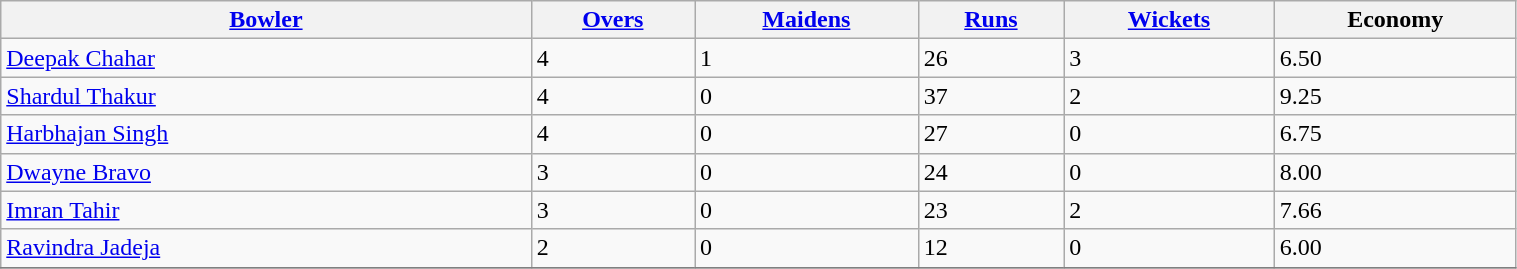<table border="1" cellpadding="1" cellspacing="0" style="border: gray solid 1px; border-collapse: collapse; text-align: left; width: 80%;" class="wikitable sortable nowrap"  style="text-align:center">
<tr>
<th width="35%"><a href='#'>Bowler</a></th>
<th><a href='#'>Overs</a></th>
<th><a href='#'>Maidens</a></th>
<th><a href='#'>Runs</a></th>
<th><a href='#'>Wickets</a></th>
<th>Economy</th>
</tr>
<tr>
<td><a href='#'>Deepak Chahar</a></td>
<td>4</td>
<td>1</td>
<td>26</td>
<td>3</td>
<td>6.50</td>
</tr>
<tr>
<td><a href='#'>Shardul Thakur</a></td>
<td>4</td>
<td>0</td>
<td>37</td>
<td>2</td>
<td>9.25</td>
</tr>
<tr>
<td><a href='#'>Harbhajan Singh</a></td>
<td>4</td>
<td>0</td>
<td>27</td>
<td>0</td>
<td>6.75</td>
</tr>
<tr>
<td><a href='#'>Dwayne Bravo</a></td>
<td>3</td>
<td>0</td>
<td>24</td>
<td>0</td>
<td>8.00</td>
</tr>
<tr>
<td><a href='#'>Imran Tahir</a></td>
<td>3</td>
<td>0</td>
<td>23</td>
<td>2</td>
<td>7.66</td>
</tr>
<tr>
<td><a href='#'>Ravindra Jadeja</a></td>
<td>2</td>
<td>0</td>
<td>12</td>
<td>0</td>
<td>6.00</td>
</tr>
<tr>
</tr>
</table>
